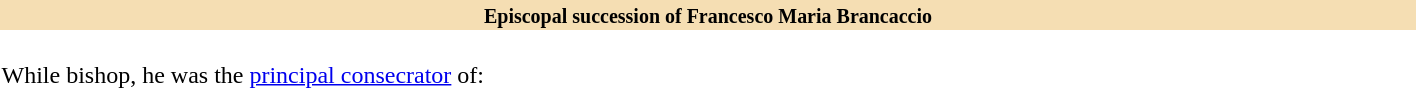<table class="toccolours collapsible collapsed" width=75% align="center">
<tr>
<th style="background:#F5DEB3"><small>Episcopal succession of Francesco Maria Brancaccio</small></th>
</tr>
<tr>
<td><br>While bishop, he was the <a href='#'>principal consecrator</a> of:
</td>
</tr>
</table>
